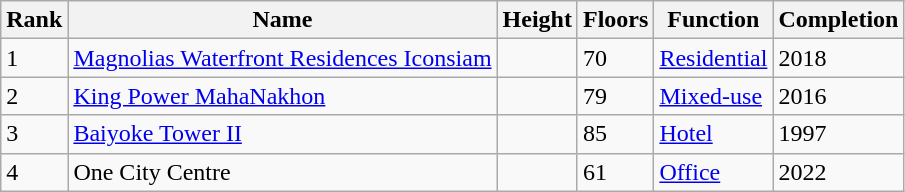<table class="wikitable sortable">
<tr>
<th>Rank</th>
<th>Name</th>
<th>Height</th>
<th>Floors</th>
<th>Function</th>
<th>Completion</th>
</tr>
<tr>
<td>1</td>
<td><a href='#'>Magnolias Waterfront Residences Iconsiam</a></td>
<td></td>
<td>70</td>
<td><a href='#'>Residential</a></td>
<td>2018</td>
</tr>
<tr>
<td>2</td>
<td><a href='#'>King Power MahaNakhon</a></td>
<td></td>
<td>79</td>
<td><a href='#'>Mixed-use</a></td>
<td>2016</td>
</tr>
<tr>
<td>3</td>
<td><a href='#'>Baiyoke Tower II</a></td>
<td></td>
<td>85</td>
<td><a href='#'>Hotel</a></td>
<td>1997</td>
</tr>
<tr>
<td>4</td>
<td>One City Centre</td>
<td></td>
<td>61</td>
<td><a href='#'>Office</a></td>
<td>2022</td>
</tr>
</table>
